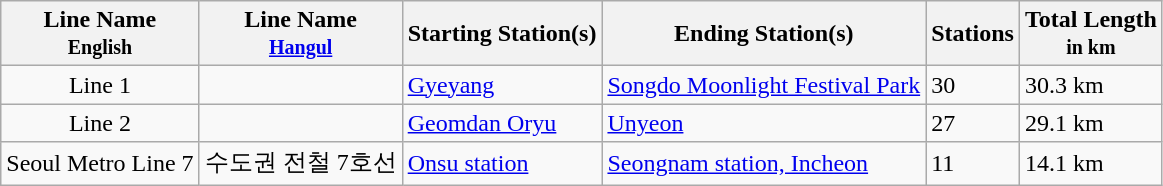<table class="wikitable">
<tr>
<th>Line Name<br><small>English</small></th>
<th>Line Name<br><small><a href='#'>Hangul</a></small></th>
<th>Starting Station(s)</th>
<th>Ending Station(s)</th>
<th>Stations</th>
<th>Total Length<br><small>in km</small></th>
</tr>
<tr>
<td style="text-align: center">Line 1</td>
<td style="text-align: center"></td>
<td><a href='#'>Gyeyang</a></td>
<td><a href='#'>Songdo Moonlight Festival Park</a></td>
<td>30</td>
<td>30.3 km</td>
</tr>
<tr>
<td style="text-align: center">Line 2</td>
<td style="text-align: center"></td>
<td><a href='#'>Geomdan Oryu</a></td>
<td><a href='#'>Unyeon</a></td>
<td>27</td>
<td>29.1 km</td>
</tr>
<tr>
<td style="text-align: center">Seoul Metro Line 7</td>
<td style="text-align: center">수도권 전철 7호선</td>
<td><a href='#'>Onsu station</a></td>
<td><a href='#'>Seongnam station, Incheon</a></td>
<td>11</td>
<td>14.1 km</td>
</tr>
</table>
